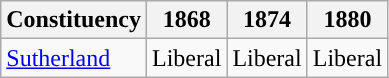<table class="wikitable">
<tr>
<th>Constituency</th>
<th>1868</th>
<th>1874</th>
<th>1880</th>
</tr>
<tr>
<td><a href='#'>Sutherland</a></td>
<td>Liberal</td>
<td>Liberal</td>
<td>Liberal</td>
</tr>
</table>
